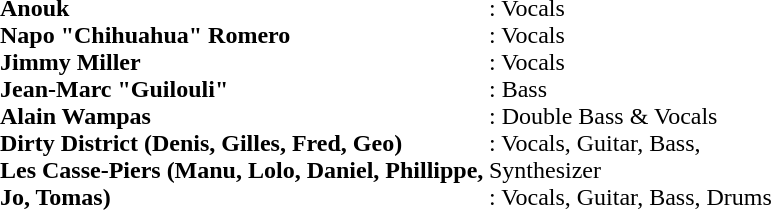<table border="0" cellpadding="0" cellspacing="0" style="border-collapse: collapse" bordercolor="#111111" width="533" id="AutoNumber1" height="42">
<tr ---->
<td width="326" height="42"><strong>Anouk</strong><br><strong>Napo "Chihuahua" Romero</strong><br><strong>Jimmy Miller</strong><br><strong>Jean-Marc "Guilouli"</strong><br><strong>Alain Wampas</strong><br><strong>Dirty District (Denis, Gilles, Fred, Geo)</strong><br><strong>Les Casse-Piers (Manu, Lolo, Daniel, Phillippe, Jo, Tomas)</strong></td>
<td width="207" height="42">:  Vocals<br>:  Vocals<br>:  Vocals<br>: Bass<br>: Double Bass & Vocals<br>: Vocals, Guitar, Bass, Synthesizer<br>: Vocals, Guitar, Bass, Drums</td>
</tr>
</table>
